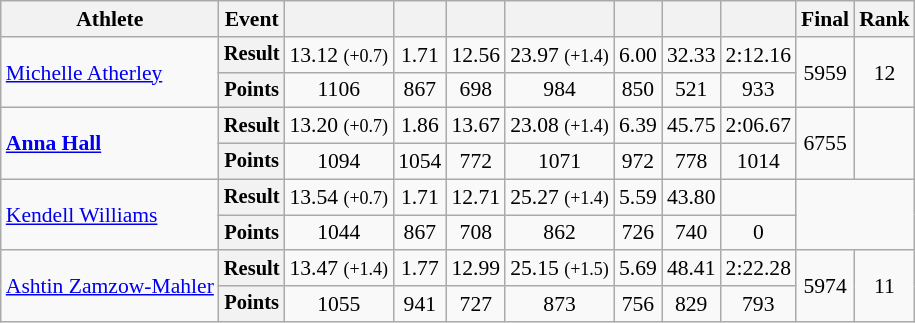<table class="wikitable" style="font-size:90%">
<tr>
<th>Athlete</th>
<th>Event</th>
<th></th>
<th></th>
<th></th>
<th></th>
<th></th>
<th></th>
<th></th>
<th>Final</th>
<th>Rank</th>
</tr>
<tr align="center">
<td rowspan="2" style="text-align:left"><a href='#'>Michelle Atherley</a></td>
<th style="font-size:95%">Result</th>
<td>13.12 <small>(+0.7)</small></td>
<td>1.71</td>
<td>12.56</td>
<td>23.97 <small>(+1.4)</small></td>
<td>6.00</td>
<td>32.33</td>
<td>2:12.16</td>
<td rowspan="2">5959</td>
<td rowspan="2">12</td>
</tr>
<tr align="center">
<th style="font-size:95%">Points</th>
<td>1106</td>
<td>867</td>
<td>698</td>
<td>984</td>
<td>850</td>
<td>521</td>
<td>933</td>
</tr>
<tr align="center">
<td rowspan="2" style="text-align:left"><strong><a href='#'>Anna Hall</a></strong></td>
<th style="font-size:95%">Result</th>
<td>13.20 <small>(+0.7)</small></td>
<td>1.86</td>
<td>13.67</td>
<td>23.08 <small>(+1.4)</small></td>
<td>6.39</td>
<td>45.75</td>
<td>2:06.67</td>
<td rowspan="2">6755</td>
<td rowspan="2"></td>
</tr>
<tr align="center">
<th style="font-size:95%">Points</th>
<td>1094</td>
<td>1054</td>
<td>772</td>
<td>1071</td>
<td>972</td>
<td>778</td>
<td>1014</td>
</tr>
<tr align="center">
<td rowspan="2" style="text-align:left"><a href='#'>Kendell Williams</a></td>
<th style="font-size:95%">Result</th>
<td>13.54 <small>(+0.7)</small></td>
<td>1.71</td>
<td>12.71</td>
<td>25.27 <small>(+1.4)</small></td>
<td>5.59</td>
<td>43.80</td>
<td></td>
<td colspan="2" rowspan="2"></td>
</tr>
<tr align="center">
<th style="font-size:95%">Points</th>
<td>1044</td>
<td>867</td>
<td>708</td>
<td>862</td>
<td>726</td>
<td>740</td>
<td>0</td>
</tr>
<tr align="center">
<td rowspan="2" style="text-align:left"><a href='#'>Ashtin Zamzow-Mahler</a></td>
<th style="font-size:95%">Result</th>
<td>13.47 <small>(+1.4)</small></td>
<td>1.77</td>
<td>12.99</td>
<td>25.15 <small>(+1.5)</small></td>
<td>5.69</td>
<td>48.41</td>
<td>2:22.28</td>
<td rowspan="2">5974</td>
<td rowspan="2">11</td>
</tr>
<tr align="center">
<th style="font-size:95%">Points</th>
<td>1055</td>
<td>941</td>
<td>727</td>
<td>873</td>
<td>756</td>
<td>829</td>
<td>793</td>
</tr>
</table>
